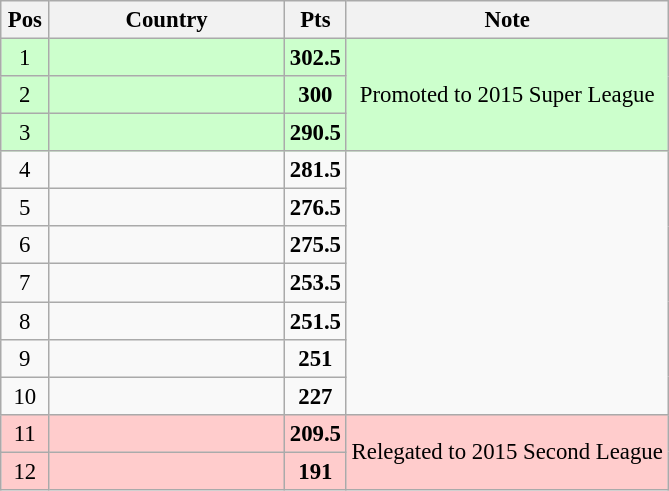<table class="wikitable" style="text-align: center; font-size:95%">
<tr>
<th width="25">Pos</th>
<th width="150">Country</th>
<th width="25">Pts</th>
<th>Note</th>
</tr>
<tr bgcolor=ccffcc>
<td>1</td>
<td align="left"><strong></strong></td>
<td><strong>302.5</strong></td>
<td rowspan=3>Promoted to 2015 Super League</td>
</tr>
<tr bgcolor=ccffcc>
<td>2</td>
<td align="left"><strong></strong></td>
<td><strong>300</strong></td>
</tr>
<tr bgcolor=ccffcc>
<td>3</td>
<td align="left"><strong></strong></td>
<td><strong>290.5</strong></td>
</tr>
<tr>
<td>4</td>
<td align="left"><strong></strong></td>
<td><strong>281.5</strong></td>
<td rowspan=7></td>
</tr>
<tr>
<td>5</td>
<td align="left"><strong></strong></td>
<td><strong>276.5</strong></td>
</tr>
<tr>
<td>6</td>
<td align="left"><strong></strong></td>
<td><strong>275.5</strong></td>
</tr>
<tr>
<td>7</td>
<td align="left"><strong></strong></td>
<td><strong>253.5</strong></td>
</tr>
<tr>
<td>8</td>
<td align="left"><strong></strong></td>
<td><strong>251.5</strong></td>
</tr>
<tr>
<td>9</td>
<td align="left"><strong></strong></td>
<td><strong>251</strong></td>
</tr>
<tr>
<td>10</td>
<td align="left"><strong></strong></td>
<td><strong>227</strong></td>
</tr>
<tr bgcolor=ffcccc>
<td>11</td>
<td align="left"><strong></strong></td>
<td><strong>209.5</strong></td>
<td rowspan=2>Relegated to 2015 Second League</td>
</tr>
<tr bgcolor=ffcccc>
<td>12</td>
<td align="left"><strong></strong></td>
<td><strong>191</strong></td>
</tr>
</table>
